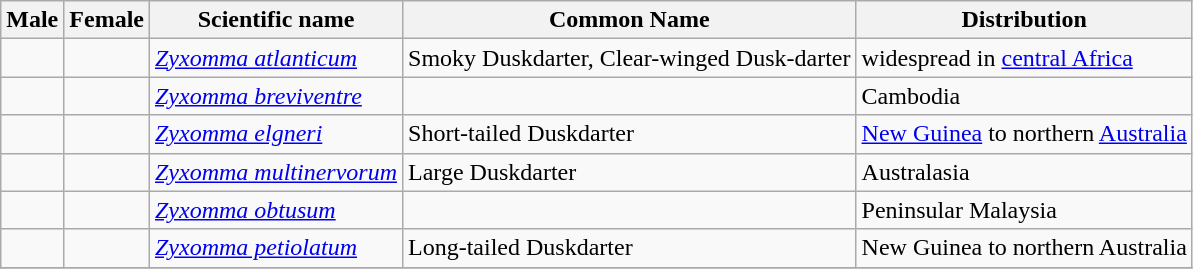<table class="wikitable">
<tr>
<th>Male</th>
<th>Female</th>
<th>Scientific name</th>
<th>Common Name</th>
<th>Distribution</th>
</tr>
<tr>
<td></td>
<td></td>
<td><em><a href='#'>Zyxomma atlanticum</a></em> </td>
<td>Smoky Duskdarter, Clear-winged Dusk-darter</td>
<td>widespread in <a href='#'>central Africa</a></td>
</tr>
<tr>
<td></td>
<td></td>
<td><em><a href='#'>Zyxomma breviventre</a></em> </td>
<td></td>
<td>Cambodia</td>
</tr>
<tr>
<td></td>
<td></td>
<td><em><a href='#'>Zyxomma elgneri</a></em> </td>
<td>Short-tailed Duskdarter</td>
<td><a href='#'>New Guinea</a> to northern <a href='#'>Australia</a></td>
</tr>
<tr>
<td></td>
<td></td>
<td><em><a href='#'>Zyxomma multinervorum</a></em> </td>
<td>Large Duskdarter</td>
<td>Australasia</td>
</tr>
<tr>
<td></td>
<td></td>
<td><em><a href='#'>Zyxomma obtusum</a></em> </td>
<td></td>
<td>Peninsular Malaysia</td>
</tr>
<tr>
<td></td>
<td></td>
<td><em><a href='#'>Zyxomma petiolatum</a></em> </td>
<td>Long-tailed Duskdarter</td>
<td>New Guinea to northern Australia</td>
</tr>
<tr>
</tr>
</table>
